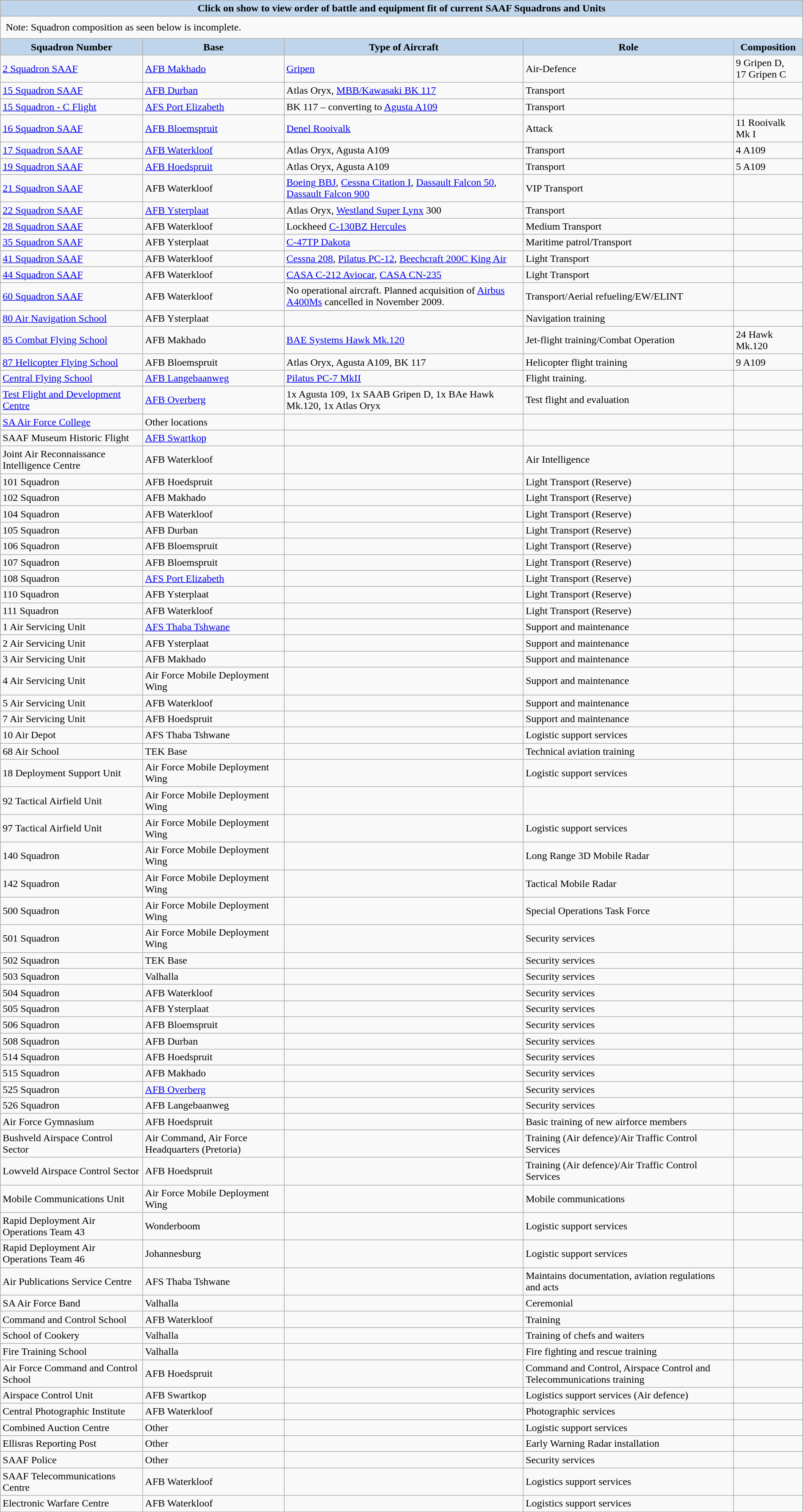<table class="wikitable collapsible collapsed" style="width:100%;">
<tr>
<th colspan=5 style="background:#bed5ec;">Click on show to view order of battle and equipment fit of current SAAF Squadrons and Units</th>
</tr>
<tr>
<td colspan=5 style="border:solid 0 silver; padding:8px;">Note: Squadron composition as seen below is incomplete.</td>
</tr>
<tr>
<th style="background:#bed5ec;">Squadron Number</th>
<th style="background:#bed5ec;">Base</th>
<th style="background:#bed5ec;">Type of Aircraft</th>
<th style="background:#bed5ec;">Role</th>
<th style="background:#bed5ec; text-align:center;">Composition</th>
</tr>
<tr>
<td><a href='#'>2 Squadron SAAF</a></td>
<td><a href='#'>AFB Makhado</a></td>
<td><a href='#'>Gripen</a></td>
<td>Air-Defence</td>
<td>9 Gripen D,<br>17 Gripen C</td>
</tr>
<tr>
<td><a href='#'>15 Squadron SAAF</a></td>
<td><a href='#'>AFB Durban</a></td>
<td>Atlas Oryx, <a href='#'>MBB/Kawasaki BK 117</a></td>
<td>Transport</td>
<td></td>
</tr>
<tr>
<td><a href='#'>15 Squadron - C Flight</a></td>
<td><a href='#'>AFS Port Elizabeth</a></td>
<td>BK 117 – converting to <a href='#'>Agusta A109</a></td>
<td>Transport</td>
<td></td>
</tr>
<tr>
<td><a href='#'>16 Squadron SAAF</a></td>
<td><a href='#'>AFB Bloemspruit</a></td>
<td><a href='#'>Denel Rooivalk</a></td>
<td>Attack</td>
<td>11 Rooivalk Mk I</td>
</tr>
<tr>
<td><a href='#'>17 Squadron SAAF</a></td>
<td><a href='#'>AFB Waterkloof</a></td>
<td>Atlas Oryx, Agusta A109</td>
<td>Transport</td>
<td>4 A109</td>
</tr>
<tr>
<td><a href='#'>19 Squadron SAAF</a></td>
<td><a href='#'>AFB Hoedspruit</a></td>
<td>Atlas Oryx, Agusta A109</td>
<td>Transport</td>
<td>5 A109</td>
</tr>
<tr>
<td><a href='#'>21 Squadron SAAF</a></td>
<td>AFB Waterkloof</td>
<td><a href='#'>Boeing BBJ</a>, <a href='#'>Cessna Citation I</a>, <a href='#'>Dassault Falcon 50</a>, <a href='#'>Dassault Falcon 900</a></td>
<td>VIP Transport</td>
<td></td>
</tr>
<tr>
<td><a href='#'>22 Squadron SAAF</a></td>
<td><a href='#'>AFB Ysterplaat</a></td>
<td>Atlas Oryx, <a href='#'>Westland Super Lynx</a> 300</td>
<td>Transport</td>
<td></td>
</tr>
<tr>
<td><a href='#'>28 Squadron SAAF</a></td>
<td>AFB Waterkloof</td>
<td>Lockheed <a href='#'>C-130BZ Hercules</a></td>
<td>Medium Transport</td>
<td></td>
</tr>
<tr>
<td><a href='#'>35 Squadron SAAF</a></td>
<td>AFB Ysterplaat</td>
<td><a href='#'>C-47TP Dakota</a></td>
<td>Maritime patrol/Transport</td>
<td></td>
</tr>
<tr>
<td><a href='#'>41 Squadron SAAF</a></td>
<td>AFB Waterkloof</td>
<td><a href='#'>Cessna 208</a>, <a href='#'>Pilatus PC-12</a>, <a href='#'>Beechcraft 200C King Air</a></td>
<td>Light Transport</td>
<td></td>
</tr>
<tr>
<td><a href='#'>44 Squadron SAAF</a></td>
<td>AFB Waterkloof</td>
<td><a href='#'>CASA C-212 Aviocar</a>, <a href='#'>CASA CN-235</a></td>
<td>Light Transport</td>
<td></td>
</tr>
<tr>
<td><a href='#'>60 Squadron SAAF</a></td>
<td>AFB Waterkloof</td>
<td>No operational aircraft. Planned acquisition of <a href='#'>Airbus A400Ms</a> cancelled in November 2009.</td>
<td>Transport/Aerial refueling/EW/ELINT</td>
<td></td>
</tr>
<tr>
<td><a href='#'>80 Air Navigation School</a></td>
<td>AFB Ysterplaat</td>
<td></td>
<td>Navigation training</td>
<td></td>
</tr>
<tr>
<td><a href='#'>85 Combat Flying School</a></td>
<td>AFB Makhado</td>
<td><a href='#'>BAE Systems Hawk Mk.120</a></td>
<td>Jet-flight training/Combat Operation</td>
<td>24 Hawk Mk.120</td>
</tr>
<tr>
<td><a href='#'>87 Helicopter Flying School</a></td>
<td>AFB Bloemspruit</td>
<td>Atlas Oryx, Agusta A109, BK 117</td>
<td>Helicopter flight training</td>
<td>9 A109</td>
</tr>
<tr>
<td><a href='#'>Central Flying School</a></td>
<td><a href='#'>AFB Langebaanweg</a></td>
<td><a href='#'>Pilatus PC-7 MkII</a></td>
<td>Flight training.</td>
<td></td>
</tr>
<tr>
<td><a href='#'>Test Flight and Development Centre</a></td>
<td><a href='#'>AFB Overberg</a></td>
<td>1x Agusta 109, 1x SAAB Gripen D, 1x BAe Hawk Mk.120, 1x Atlas Oryx</td>
<td>Test flight and evaluation</td>
<td></td>
</tr>
<tr>
<td><a href='#'>SA Air Force College</a></td>
<td>Other locations</td>
<td></td>
<td></td>
<td></td>
</tr>
<tr>
<td>SAAF Museum Historic Flight</td>
<td><a href='#'>AFB Swartkop</a></td>
<td></td>
<td></td>
<td></td>
</tr>
<tr>
<td>Joint Air Reconnaissance Intelligence Centre</td>
<td>AFB Waterkloof</td>
<td></td>
<td>Air Intelligence</td>
<td></td>
</tr>
<tr>
<td>101 Squadron</td>
<td>AFB Hoedspruit</td>
<td></td>
<td>Light Transport (Reserve)</td>
<td></td>
</tr>
<tr>
<td>102 Squadron</td>
<td>AFB Makhado</td>
<td></td>
<td>Light Transport (Reserve)</td>
<td></td>
</tr>
<tr>
<td>104 Squadron</td>
<td>AFB Waterkloof</td>
<td></td>
<td>Light Transport (Reserve)</td>
<td></td>
</tr>
<tr>
<td>105 Squadron</td>
<td>AFB Durban</td>
<td></td>
<td>Light Transport (Reserve)</td>
<td></td>
</tr>
<tr>
<td>106 Squadron</td>
<td>AFB Bloemspruit</td>
<td></td>
<td>Light Transport (Reserve)</td>
<td></td>
</tr>
<tr>
<td>107 Squadron</td>
<td>AFB Bloemspruit</td>
<td></td>
<td>Light Transport (Reserve)</td>
<td></td>
</tr>
<tr>
<td>108 Squadron</td>
<td><a href='#'>AFS Port Elizabeth</a></td>
<td></td>
<td>Light Transport (Reserve)</td>
<td></td>
</tr>
<tr>
<td>110 Squadron</td>
<td>AFB Ysterplaat</td>
<td></td>
<td>Light Transport (Reserve)</td>
<td></td>
</tr>
<tr>
<td>111 Squadron</td>
<td>AFB Waterkloof</td>
<td></td>
<td>Light Transport (Reserve)</td>
<td></td>
</tr>
<tr>
<td>1 Air Servicing Unit</td>
<td><a href='#'>AFS Thaba Tshwane</a></td>
<td></td>
<td>Support and maintenance</td>
<td></td>
</tr>
<tr>
<td>2 Air Servicing Unit</td>
<td>AFB Ysterplaat</td>
<td></td>
<td>Support and maintenance</td>
<td></td>
</tr>
<tr>
<td>3 Air Servicing Unit</td>
<td>AFB Makhado</td>
<td></td>
<td>Support and maintenance</td>
<td></td>
</tr>
<tr>
<td>4 Air Servicing Unit</td>
<td>Air Force Mobile Deployment Wing</td>
<td></td>
<td>Support and maintenance</td>
<td></td>
</tr>
<tr>
<td>5 Air Servicing Unit</td>
<td>AFB Waterkloof</td>
<td></td>
<td>Support and maintenance</td>
<td></td>
</tr>
<tr>
<td>7 Air Servicing Unit</td>
<td>AFB Hoedspruit</td>
<td></td>
<td>Support and maintenance</td>
<td></td>
</tr>
<tr>
<td>10 Air Depot</td>
<td>AFS Thaba Tshwane</td>
<td></td>
<td>Logistic support services</td>
<td></td>
</tr>
<tr>
<td>68 Air School</td>
<td>TEK Base</td>
<td></td>
<td>Technical aviation training</td>
<td></td>
</tr>
<tr>
<td>18 Deployment Support Unit</td>
<td>Air Force Mobile Deployment Wing</td>
<td></td>
<td>Logistic support services</td>
<td></td>
</tr>
<tr>
<td>92 Tactical Airfield Unit</td>
<td>Air Force Mobile Deployment Wing</td>
<td></td>
<td></td>
<td></td>
</tr>
<tr>
<td>97 Tactical Airfield Unit</td>
<td>Air Force Mobile Deployment Wing</td>
<td></td>
<td>Logistic support services</td>
<td></td>
</tr>
<tr>
<td>140 Squadron</td>
<td>Air Force Mobile Deployment Wing</td>
<td></td>
<td>Long Range 3D Mobile Radar</td>
<td></td>
</tr>
<tr>
<td>142 Squadron</td>
<td>Air Force Mobile Deployment Wing</td>
<td></td>
<td>Tactical Mobile Radar</td>
<td></td>
</tr>
<tr>
<td>500 Squadron</td>
<td>Air Force Mobile Deployment Wing</td>
<td></td>
<td>Special Operations Task Force</td>
<td></td>
</tr>
<tr>
<td>501 Squadron</td>
<td>Air Force Mobile Deployment Wing</td>
<td></td>
<td>Security services</td>
<td></td>
</tr>
<tr>
<td>502 Squadron</td>
<td>TEK Base</td>
<td></td>
<td>Security services</td>
<td></td>
</tr>
<tr>
<td>503 Squadron</td>
<td>Valhalla</td>
<td></td>
<td>Security services</td>
<td></td>
</tr>
<tr>
<td>504 Squadron</td>
<td>AFB Waterkloof</td>
<td></td>
<td>Security services</td>
<td></td>
</tr>
<tr>
<td>505 Squadron</td>
<td>AFB Ysterplaat</td>
<td></td>
<td>Security services</td>
<td></td>
</tr>
<tr>
<td>506 Squadron</td>
<td>AFB Bloemspruit</td>
<td></td>
<td>Security services</td>
<td></td>
</tr>
<tr>
<td>508 Squadron</td>
<td>AFB Durban</td>
<td></td>
<td>Security services</td>
<td></td>
</tr>
<tr>
<td>514 Squadron</td>
<td>AFB Hoedspruit</td>
<td></td>
<td>Security services</td>
<td></td>
</tr>
<tr>
<td>515 Squadron</td>
<td>AFB Makhado</td>
<td></td>
<td>Security services</td>
<td></td>
</tr>
<tr>
<td>525 Squadron</td>
<td><a href='#'>AFB Overberg</a></td>
<td></td>
<td>Security services</td>
<td></td>
</tr>
<tr>
<td>526 Squadron</td>
<td>AFB Langebaanweg</td>
<td></td>
<td>Security services</td>
<td></td>
</tr>
<tr>
<td>Air Force Gymnasium</td>
<td>AFB Hoedspruit</td>
<td></td>
<td>Basic training of new airforce members</td>
<td></td>
</tr>
<tr>
<td>Bushveld Airspace Control Sector</td>
<td>Air Command, Air Force Headquarters (Pretoria)</td>
<td></td>
<td>Training (Air defence)/Air Traffic Control Services</td>
<td></td>
</tr>
<tr>
<td>Lowveld Airspace Control Sector</td>
<td>AFB Hoedspruit</td>
<td></td>
<td>Training (Air defence)/Air Traffic Control Services</td>
<td></td>
</tr>
<tr |>
<td>Mobile Communications Unit</td>
<td>Air Force Mobile Deployment Wing</td>
<td></td>
<td>Mobile communications</td>
<td></td>
</tr>
<tr>
<td>Rapid Deployment Air Operations Team 43</td>
<td>Wonderboom</td>
<td></td>
<td>Logistic support services</td>
<td></td>
</tr>
<tr>
<td>Rapid Deployment Air Operations Team 46</td>
<td>Johannesburg</td>
<td></td>
<td>Logistic support services</td>
<td></td>
</tr>
<tr>
<td>Air Publications Service Centre</td>
<td>AFS Thaba Tshwane</td>
<td></td>
<td>Maintains documentation, aviation regulations and acts</td>
<td></td>
</tr>
<tr>
<td>SA Air Force Band</td>
<td>Valhalla</td>
<td></td>
<td>Ceremonial</td>
<td></td>
</tr>
<tr>
<td>Command and Control School</td>
<td>AFB Waterkloof</td>
<td></td>
<td>Training</td>
<td></td>
</tr>
<tr>
<td>School of Cookery</td>
<td>Valhalla</td>
<td></td>
<td>Training of chefs and waiters</td>
<td></td>
</tr>
<tr>
<td>Fire Training School</td>
<td>Valhalla</td>
<td></td>
<td>Fire fighting and rescue training</td>
<td></td>
</tr>
<tr>
<td>Air Force Command and Control School</td>
<td>AFB Hoedspruit</td>
<td></td>
<td>Command and Control, Airspace Control and Telecommunications training</td>
<td></td>
</tr>
<tr>
<td>Airspace Control Unit</td>
<td>AFB Swartkop</td>
<td></td>
<td>Logistics support services (Air defence)</td>
<td></td>
</tr>
<tr>
<td>Central Photographic Institute</td>
<td>AFB Waterkloof</td>
<td></td>
<td>Photographic services</td>
<td></td>
</tr>
<tr>
<td>Combined Auction Centre</td>
<td>Other</td>
<td></td>
<td>Logistic support services</td>
<td></td>
</tr>
<tr>
<td>Ellisras Reporting Post</td>
<td>Other</td>
<td></td>
<td>Early Warning Radar installation</td>
<td></td>
</tr>
<tr>
<td>SAAF Police</td>
<td>Other</td>
<td></td>
<td>Security services</td>
<td></td>
</tr>
<tr>
<td>SAAF Telecommunications Centre</td>
<td>AFB Waterkloof</td>
<td></td>
<td>Logistics support services</td>
<td></td>
</tr>
<tr>
<td>Electronic Warfare Centre</td>
<td>AFB Waterkloof</td>
<td></td>
<td>Logistics support services</td>
<td></td>
</tr>
</table>
